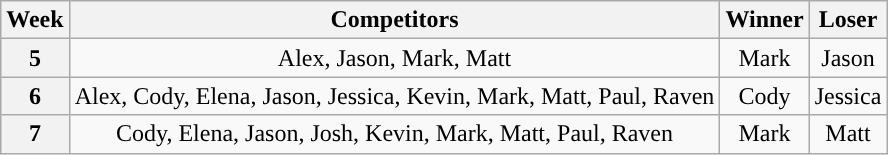<table class="wikitable" style="text-align:center;">
<tr>
<th scope="col">Week</th>
<th scope="col">Competitors</th>
<th scope="col">Winner</th>
<th scope="col">Loser</th>
</tr>
<tr>
<th scope="row">5</th>
<td>Alex, Jason, Mark, Matt</td>
<td>Mark</td>
<td>Jason</td>
</tr>
<tr>
<th scope="row">6</th>
<td>Alex, Cody, Elena, Jason, Jessica, Kevin, Mark, Matt, Paul, Raven</td>
<td>Cody</td>
<td>Jessica</td>
</tr>
<tr>
<th scope="row">7</th>
<td>Cody, Elena, Jason, Josh, Kevin, Mark, Matt, Paul, Raven</td>
<td>Mark</td>
<td>Matt</td>
</tr>
</table>
